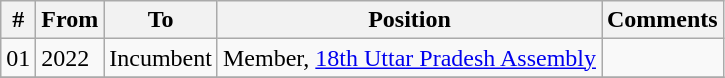<table class="wikitable sortable">
<tr>
<th>#</th>
<th>From</th>
<th>To</th>
<th>Position</th>
<th>Comments</th>
</tr>
<tr>
<td>01</td>
<td>2022</td>
<td>Incumbent</td>
<td>Member, <a href='#'>18th Uttar Pradesh Assembly</a></td>
<td></td>
</tr>
<tr>
</tr>
</table>
